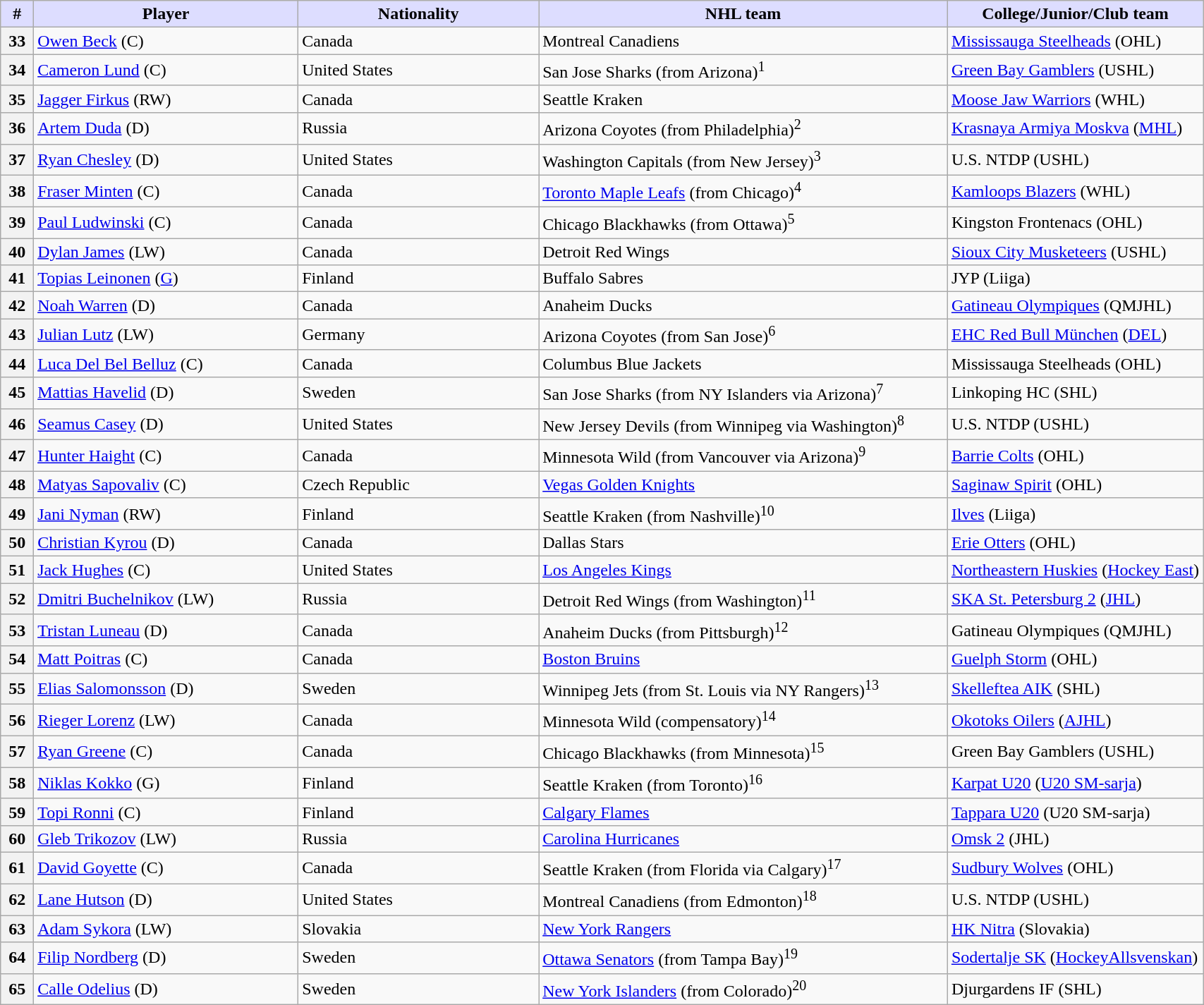<table class="wikitable">
<tr>
<th style="background:#ddf; width:2.75%;">#</th>
<th style="background:#ddf; width:22.0%;">Player</th>
<th style="background:#ddf; width:20.0%;">Nationality</th>
<th style="background:#ddf; width:34.0%;">NHL team</th>
<th style="background:#ddf; width:100.0%;">College/Junior/Club team</th>
</tr>
<tr>
<th>33</th>
<td><a href='#'>Owen Beck</a> (C)</td>
<td> Canada</td>
<td>Montreal Canadiens</td>
<td><a href='#'>Mississauga Steelheads</a> (OHL)</td>
</tr>
<tr>
<th>34</th>
<td><a href='#'>Cameron Lund</a> (C)</td>
<td> United States</td>
<td>San Jose Sharks (from Arizona)<sup>1</sup></td>
<td><a href='#'>Green Bay Gamblers</a> (USHL)</td>
</tr>
<tr>
<th>35</th>
<td><a href='#'>Jagger Firkus</a> (RW)</td>
<td> Canada</td>
<td>Seattle Kraken</td>
<td><a href='#'>Moose Jaw Warriors</a> (WHL)</td>
</tr>
<tr>
<th>36</th>
<td><a href='#'>Artem Duda</a> (D)</td>
<td> Russia</td>
<td>Arizona Coyotes (from Philadelphia)<sup>2</sup></td>
<td><a href='#'>Krasnaya Armiya Moskva</a> (<a href='#'>MHL</a>)</td>
</tr>
<tr>
<th>37</th>
<td><a href='#'>Ryan Chesley</a> (D)</td>
<td> United States</td>
<td>Washington Capitals (from New Jersey)<sup>3</sup></td>
<td>U.S. NTDP (USHL)</td>
</tr>
<tr>
<th>38</th>
<td><a href='#'>Fraser Minten</a> (C)</td>
<td> Canada</td>
<td><a href='#'>Toronto Maple Leafs</a> (from Chicago)<sup>4</sup></td>
<td><a href='#'>Kamloops Blazers</a> (WHL)</td>
</tr>
<tr>
<th>39</th>
<td><a href='#'>Paul Ludwinski</a> (C)</td>
<td> Canada</td>
<td>Chicago Blackhawks (from Ottawa)<sup>5</sup></td>
<td>Kingston Frontenacs (OHL)</td>
</tr>
<tr>
<th>40</th>
<td><a href='#'>Dylan James</a> (LW)</td>
<td> Canada</td>
<td>Detroit Red Wings</td>
<td><a href='#'>Sioux City Musketeers</a> (USHL)</td>
</tr>
<tr>
<th>41</th>
<td><a href='#'>Topias Leinonen</a> (<a href='#'>G</a>)</td>
<td> Finland</td>
<td>Buffalo Sabres</td>
<td>JYP (Liiga)</td>
</tr>
<tr>
<th>42</th>
<td><a href='#'>Noah Warren</a> (D)</td>
<td> Canada</td>
<td>Anaheim Ducks</td>
<td><a href='#'>Gatineau Olympiques</a> (QMJHL)</td>
</tr>
<tr>
<th>43</th>
<td><a href='#'>Julian Lutz</a> (LW)</td>
<td> Germany</td>
<td>Arizona Coyotes (from San Jose)<sup>6</sup></td>
<td><a href='#'>EHC Red Bull München</a> (<a href='#'>DEL</a>)</td>
</tr>
<tr>
<th>44</th>
<td><a href='#'>Luca Del Bel Belluz</a> (C)</td>
<td> Canada</td>
<td>Columbus Blue Jackets</td>
<td>Mississauga Steelheads (OHL)</td>
</tr>
<tr>
<th>45</th>
<td><a href='#'>Mattias Havelid</a> (D)</td>
<td> Sweden</td>
<td>San Jose Sharks (from NY Islanders via Arizona)<sup>7</sup></td>
<td>Linkoping HC (SHL)</td>
</tr>
<tr>
<th>46</th>
<td><a href='#'>Seamus Casey</a> (D)</td>
<td> United States</td>
<td>New Jersey Devils (from Winnipeg via Washington)<sup>8</sup></td>
<td>U.S. NTDP (USHL)</td>
</tr>
<tr>
<th>47</th>
<td><a href='#'>Hunter Haight</a> (C)</td>
<td> Canada</td>
<td>Minnesota Wild (from Vancouver via Arizona)<sup>9</sup></td>
<td><a href='#'>Barrie Colts</a> (OHL)</td>
</tr>
<tr>
<th>48</th>
<td><a href='#'>Matyas Sapovaliv</a> (C)</td>
<td> Czech Republic</td>
<td><a href='#'>Vegas Golden Knights</a></td>
<td><a href='#'>Saginaw Spirit</a> (OHL)</td>
</tr>
<tr>
<th>49</th>
<td><a href='#'>Jani Nyman</a> (RW)</td>
<td> Finland</td>
<td>Seattle Kraken (from Nashville)<sup>10</sup></td>
<td><a href='#'>Ilves</a> (Liiga)</td>
</tr>
<tr>
<th>50</th>
<td><a href='#'>Christian Kyrou</a> (D)</td>
<td> Canada</td>
<td>Dallas Stars</td>
<td><a href='#'>Erie Otters</a> (OHL)</td>
</tr>
<tr>
<th>51</th>
<td><a href='#'>Jack Hughes</a> (C)</td>
<td> United States</td>
<td><a href='#'>Los Angeles Kings</a></td>
<td><a href='#'>Northeastern Huskies</a> (<a href='#'>Hockey East</a>)</td>
</tr>
<tr>
<th>52</th>
<td><a href='#'>Dmitri Buchelnikov</a> (LW)</td>
<td> Russia</td>
<td>Detroit Red Wings (from Washington)<sup>11</sup></td>
<td><a href='#'>SKA St. Petersburg 2</a> (<a href='#'>JHL</a>)</td>
</tr>
<tr>
<th>53</th>
<td><a href='#'>Tristan Luneau</a> (D)</td>
<td> Canada</td>
<td>Anaheim Ducks (from Pittsburgh)<sup>12</sup></td>
<td>Gatineau Olympiques (QMJHL)</td>
</tr>
<tr>
<th>54</th>
<td><a href='#'>Matt Poitras</a> (C)</td>
<td> Canada</td>
<td><a href='#'>Boston Bruins</a></td>
<td><a href='#'>Guelph Storm</a> (OHL)</td>
</tr>
<tr>
<th>55</th>
<td><a href='#'>Elias Salomonsson</a> (D)</td>
<td> Sweden</td>
<td>Winnipeg Jets (from St. Louis via NY Rangers)<sup>13</sup></td>
<td><a href='#'>Skelleftea AIK</a> (SHL)</td>
</tr>
<tr>
<th>56</th>
<td><a href='#'>Rieger Lorenz</a> (LW)</td>
<td> Canada</td>
<td>Minnesota Wild (compensatory)<sup>14</sup></td>
<td><a href='#'>Okotoks Oilers</a> (<a href='#'>AJHL</a>)</td>
</tr>
<tr>
<th>57</th>
<td><a href='#'>Ryan Greene</a> (C)</td>
<td> Canada</td>
<td>Chicago Blackhawks (from Minnesota)<sup>15</sup></td>
<td>Green Bay Gamblers (USHL)</td>
</tr>
<tr>
<th>58</th>
<td><a href='#'>Niklas Kokko</a> (G)</td>
<td> Finland</td>
<td>Seattle Kraken (from Toronto)<sup>16</sup></td>
<td><a href='#'>Karpat U20</a> (<a href='#'>U20 SM-sarja</a>)</td>
</tr>
<tr>
<th>59</th>
<td><a href='#'>Topi Ronni</a> (C)</td>
<td> Finland</td>
<td><a href='#'>Calgary Flames</a></td>
<td><a href='#'>Tappara U20</a> (U20 SM-sarja)</td>
</tr>
<tr>
<th>60</th>
<td><a href='#'>Gleb Trikozov</a> (LW)</td>
<td> Russia</td>
<td><a href='#'>Carolina Hurricanes</a></td>
<td><a href='#'>Omsk 2</a> (JHL)</td>
</tr>
<tr>
<th>61</th>
<td><a href='#'>David Goyette</a> (C)</td>
<td> Canada</td>
<td>Seattle Kraken (from Florida via Calgary)<sup>17</sup></td>
<td><a href='#'>Sudbury Wolves</a> (OHL)</td>
</tr>
<tr>
<th>62</th>
<td><a href='#'>Lane Hutson</a> (D)</td>
<td> United States</td>
<td>Montreal Canadiens (from Edmonton)<sup>18</sup></td>
<td>U.S. NTDP (USHL)</td>
</tr>
<tr>
<th>63</th>
<td><a href='#'>Adam Sykora</a> (LW)</td>
<td> Slovakia</td>
<td><a href='#'>New York Rangers</a></td>
<td><a href='#'>HK Nitra</a> (Slovakia)</td>
</tr>
<tr>
<th>64</th>
<td><a href='#'>Filip Nordberg</a> (D)</td>
<td> Sweden</td>
<td><a href='#'>Ottawa Senators</a> (from Tampa Bay)<sup>19</sup></td>
<td><a href='#'>Sodertalje SK</a> (<a href='#'>HockeyAllsvenskan</a>)</td>
</tr>
<tr>
<th>65</th>
<td><a href='#'>Calle Odelius</a> (D)</td>
<td> Sweden</td>
<td><a href='#'>New York Islanders</a> (from Colorado)<sup>20</sup></td>
<td>Djurgardens IF (SHL)</td>
</tr>
</table>
